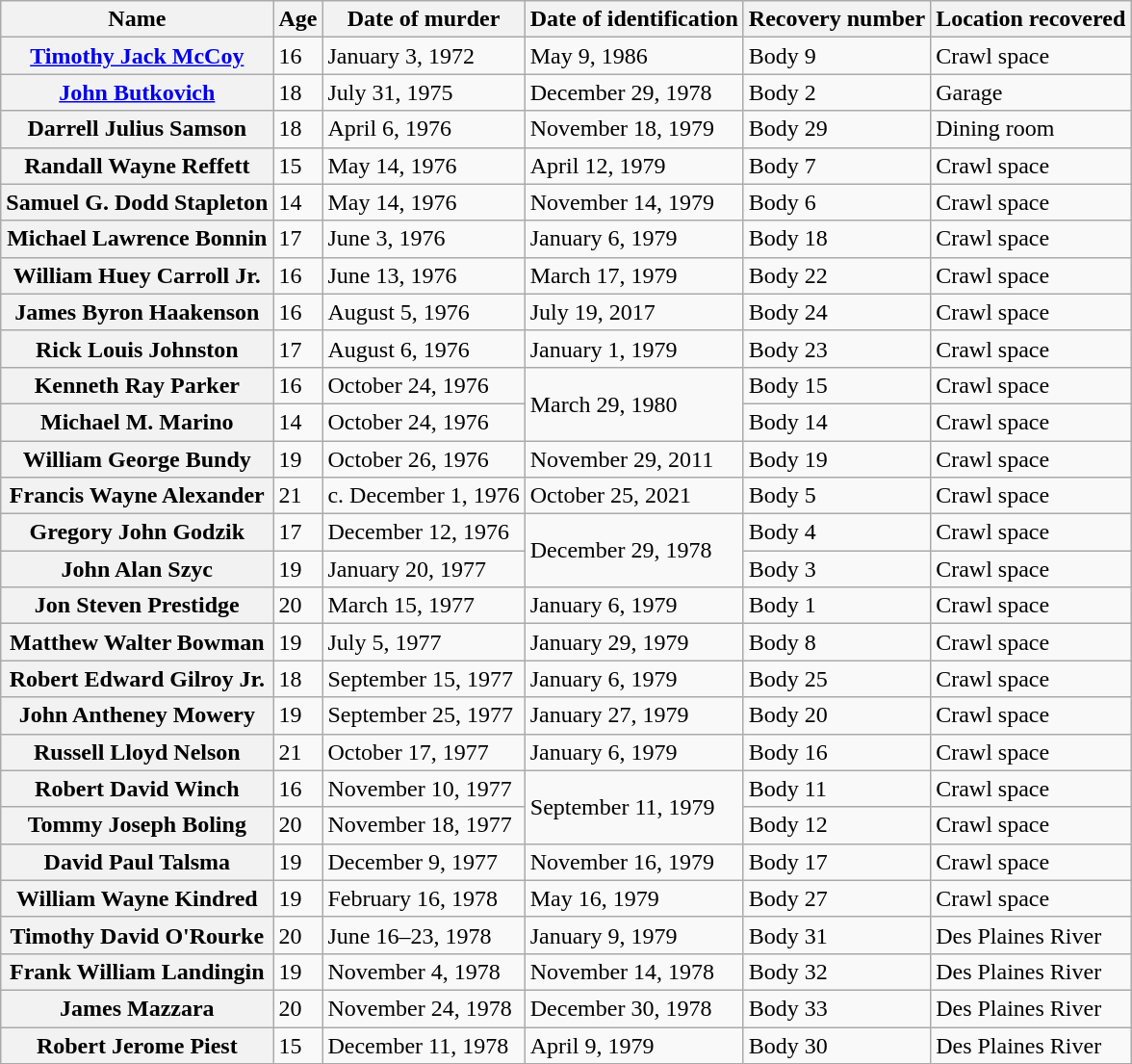<table class="wikitable sortable plainrowheaders">
<tr>
<th scope="col">Name</th>
<th scope="col">Age</th>
<th scope="col" data-sort-type="date">Date of murder</th>
<th scope="col" data-sort-type="date">Date of identification</th>
<th scope="col">Recovery number</th>
<th scope="col">Location recovered</th>
</tr>
<tr>
<th scope="row"><a href='#'>Timothy Jack McCoy</a></th>
<td>16</td>
<td>January 3, 1972</td>
<td data-sort-value="May 0, 1986">May 9, 1986</td>
<td>Body 9</td>
<td>Crawl space</td>
</tr>
<tr>
<th scope="row"><a href='#'>John Butkovich</a></th>
<td>18</td>
<td>July 31, 1975</td>
<td>December 29, 1978</td>
<td>Body 2</td>
<td>Garage</td>
</tr>
<tr>
<th scope="row">Darrell Julius Samson</th>
<td>18</td>
<td>April 6, 1976</td>
<td>November 18, 1979</td>
<td>Body 29</td>
<td>Dining room</td>
</tr>
<tr>
<th scope="row">Randall Wayne Reffett</th>
<td>15</td>
<td>May 14, 1976</td>
<td>April 12, 1979</td>
<td>Body 7</td>
<td>Crawl space</td>
</tr>
<tr>
<th scope="row">Samuel G. Dodd Stapleton</th>
<td>14</td>
<td>May 14, 1976</td>
<td>November 14, 1979</td>
<td>Body 6</td>
<td>Crawl space</td>
</tr>
<tr>
<th scope="row">Michael Lawrence Bonnin</th>
<td>17</td>
<td>June 3, 1976</td>
<td>January 6, 1979</td>
<td>Body 18</td>
<td>Crawl space</td>
</tr>
<tr>
<th scope="row">William Huey Carroll Jr.</th>
<td>16</td>
<td>June 13, 1976</td>
<td>March 17, 1979</td>
<td>Body 22</td>
<td>Crawl space</td>
</tr>
<tr>
<th scope="row">James Byron Haakenson</th>
<td>16</td>
<td>August 5, 1976</td>
<td data-sort-value="July 0, 2017">July 19, 2017</td>
<td>Body 24</td>
<td>Crawl space</td>
</tr>
<tr>
<th scope="row">Rick Louis Johnston</th>
<td>17</td>
<td>August 6, 1976</td>
<td>January 1, 1979</td>
<td>Body 23</td>
<td>Crawl space</td>
</tr>
<tr>
<th scope="row">Kenneth Ray Parker</th>
<td>16</td>
<td>October 24, 1976</td>
<td rowspan="2">March 29, 1980</td>
<td>Body 15</td>
<td>Crawl space</td>
</tr>
<tr>
<th scope="row">Michael M. Marino</th>
<td>14</td>
<td>October 24, 1976</td>
<td>Body 14</td>
<td>Crawl space</td>
</tr>
<tr>
<th scope="row">William George Bundy</th>
<td>19</td>
<td>October 26, 1976</td>
<td data-sort-value="November 0, 2011">November 29, 2011</td>
<td>Body 19</td>
<td>Crawl space</td>
</tr>
<tr>
<th scope="row">Francis Wayne Alexander</th>
<td>21</td>
<td data-sort-value="December 1, 1976">c. December 1, 1976</td>
<td data-sort-value="October 0, 2021">October 25, 2021</td>
<td>Body 5</td>
<td>Crawl space</td>
</tr>
<tr>
<th scope="row">Gregory John Godzik</th>
<td>17</td>
<td>December 12, 1976</td>
<td rowspan="2">December 29, 1978</td>
<td>Body 4</td>
<td>Crawl space</td>
</tr>
<tr>
<th scope="row">John Alan Szyc</th>
<td>19</td>
<td>January 20, 1977</td>
<td>Body 3</td>
<td>Crawl space</td>
</tr>
<tr>
<th scope="row">Jon Steven Prestidge</th>
<td>20</td>
<td>March 15, 1977</td>
<td>January 6, 1979</td>
<td>Body 1</td>
<td>Crawl space</td>
</tr>
<tr>
<th scope="row">Matthew Walter Bowman</th>
<td>19</td>
<td>July 5, 1977</td>
<td>January 29, 1979</td>
<td>Body 8</td>
<td>Crawl space</td>
</tr>
<tr>
<th scope="row">Robert Edward Gilroy Jr.</th>
<td>18</td>
<td>September 15, 1977</td>
<td>January 6, 1979</td>
<td>Body 25</td>
<td>Crawl space</td>
</tr>
<tr>
<th scope="row">John Antheney Mowery</th>
<td>19</td>
<td>September 25, 1977</td>
<td>January 27, 1979</td>
<td>Body 20</td>
<td>Crawl space</td>
</tr>
<tr>
<th scope="row">Russell Lloyd Nelson</th>
<td>21</td>
<td>October 17, 1977</td>
<td>January 6, 1979</td>
<td>Body 16</td>
<td>Crawl space</td>
</tr>
<tr>
<th scope="row">Robert David Winch</th>
<td>16</td>
<td>November 10, 1977</td>
<td rowspan="2">September 11, 1979</td>
<td>Body 11</td>
<td>Crawl space</td>
</tr>
<tr>
<th scope="row">Tommy Joseph Boling</th>
<td>20</td>
<td>November 18, 1977</td>
<td>Body 12</td>
<td>Crawl space</td>
</tr>
<tr>
<th scope="row">David Paul Talsma</th>
<td>19</td>
<td>December 9, 1977</td>
<td>November 16, 1979</td>
<td>Body 17</td>
<td>Crawl space</td>
</tr>
<tr>
<th scope="row">William Wayne Kindred</th>
<td>19</td>
<td>February 16, 1978</td>
<td>May 16, 1979</td>
<td>Body 27</td>
<td>Crawl space</td>
</tr>
<tr>
<th scope="row">Timothy David O'Rourke</th>
<td>20</td>
<td data-sort-value="June 16, 1978">June 16–23, 1978</td>
<td>January 9, 1979</td>
<td>Body 31</td>
<td>Des Plaines River</td>
</tr>
<tr>
<th scope="row">Frank William Landingin</th>
<td>19</td>
<td>November 4, 1978</td>
<td>November 14, 1978</td>
<td>Body 32</td>
<td>Des Plaines River</td>
</tr>
<tr>
<th scope="row">James Mazzara</th>
<td>20</td>
<td>November 24, 1978</td>
<td>December 30, 1978</td>
<td>Body 33</td>
<td>Des Plaines River</td>
</tr>
<tr>
<th scope="row">Robert Jerome Piest</th>
<td>15</td>
<td>December 11, 1978</td>
<td>April 9, 1979</td>
<td>Body 30</td>
<td>Des Plaines River</td>
</tr>
</table>
